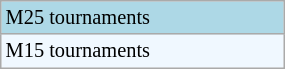<table class="wikitable" style="font-size:85%; width:15%;">
<tr style="background:lightblue;">
<td>M25 tournaments</td>
</tr>
<tr style="background:#f0f8ff;">
<td>M15 tournaments</td>
</tr>
</table>
